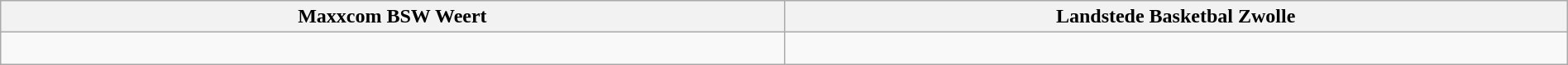<table width=100% class="wikitable">
<tr>
<th width=50%>Maxxcom BSW Weert</th>
<th width=50%>Landstede Basketbal Zwolle</th>
</tr>
<tr>
<td><div><br>









</div></td>
<td><div><br>












</div></td>
</tr>
</table>
